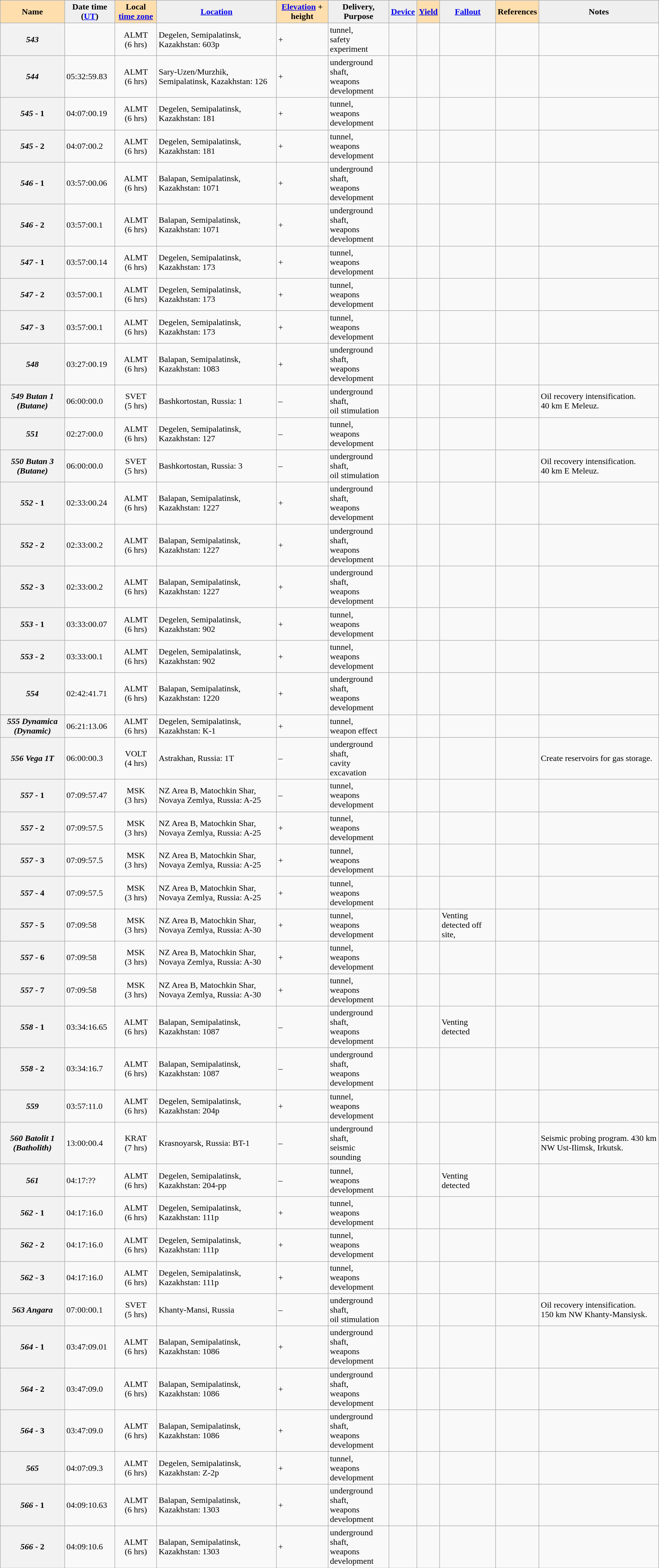<table class="wikitable sortable">
<tr>
<th style="background:#ffdead;">Name </th>
<th style="background:#efefef;">Date time (<a href='#'>UT</a>)</th>
<th style="background:#ffdead;">Local <a href='#'>time zone</a></th>
<th style="background:#efefef;"><a href='#'>Location</a></th>
<th style="background:#ffdead;"><a href='#'>Elevation</a> + height </th>
<th style="background:#efefef;">Delivery, <br>Purpose </th>
<th style="background:#efefef;"><a href='#'>Device</a></th>
<th style="background:#ffdead;"><a href='#'>Yield</a></th>
<th style="background:#efefef;" class="unsortable"><a href='#'>Fallout</a></th>
<th style="background:#ffdead;" class="unsortable">References</th>
<th style="background:#efefef;" class="unsortable">Notes</th>
</tr>
<tr>
<th><em>543</em></th>
<td></td>
<td style="text-align:center;">ALMT (6 hrs)<br></td>
<td>Degelen, Semipalatinsk, Kazakhstan: 603p </td>
<td> +</td>
<td>tunnel,<br>safety experiment</td>
<td></td>
<td style="text-align:center;"></td>
<td></td>
<td></td>
<td></td>
</tr>
<tr>
<th><em>544</em></th>
<td> 05:32:59.83</td>
<td style="text-align:center;">ALMT (6 hrs)<br></td>
<td>Sary-Uzen/Murzhik, Semipalatinsk, Kazakhstan: 126 </td>
<td> +</td>
<td>underground shaft,<br>weapons development</td>
<td></td>
<td style="text-align:center;"></td>
<td></td>
<td></td>
<td></td>
</tr>
<tr>
<th><em>545</em> - 1</th>
<td> 04:07:00.19</td>
<td style="text-align:center;">ALMT (6 hrs)<br></td>
<td>Degelen, Semipalatinsk, Kazakhstan: 181 </td>
<td> +</td>
<td>tunnel,<br>weapons development</td>
<td></td>
<td style="text-align:center;"></td>
<td></td>
<td></td>
<td></td>
</tr>
<tr>
<th><em>545</em> - 2</th>
<td> 04:07:00.2</td>
<td style="text-align:center;">ALMT (6 hrs)<br></td>
<td>Degelen, Semipalatinsk, Kazakhstan: 181 </td>
<td> +</td>
<td>tunnel,<br>weapons development</td>
<td></td>
<td style="text-align:center;"></td>
<td></td>
<td></td>
<td></td>
</tr>
<tr>
<th><em>546</em> - 1</th>
<td> 03:57:00.06</td>
<td style="text-align:center;">ALMT (6 hrs)<br></td>
<td>Balapan, Semipalatinsk, Kazakhstan: 1071 </td>
<td> +</td>
<td>underground shaft,<br>weapons development</td>
<td></td>
<td style="text-align:center;"></td>
<td></td>
<td></td>
<td></td>
</tr>
<tr>
<th><em>546</em> - 2</th>
<td> 03:57:00.1</td>
<td style="text-align:center;">ALMT (6 hrs)<br></td>
<td>Balapan, Semipalatinsk, Kazakhstan: 1071 </td>
<td> +</td>
<td>underground shaft,<br>weapons development</td>
<td></td>
<td style="text-align:center;"></td>
<td></td>
<td></td>
<td></td>
</tr>
<tr>
<th><em>547</em> - 1</th>
<td> 03:57:00.14</td>
<td style="text-align:center;">ALMT (6 hrs)<br></td>
<td>Degelen, Semipalatinsk, Kazakhstan: 173 </td>
<td> +</td>
<td>tunnel,<br>weapons development</td>
<td></td>
<td style="text-align:center;"></td>
<td></td>
<td></td>
<td></td>
</tr>
<tr>
<th><em>547</em> - 2</th>
<td> 03:57:00.1</td>
<td style="text-align:center;">ALMT (6 hrs)<br></td>
<td>Degelen, Semipalatinsk, Kazakhstan: 173 </td>
<td> +</td>
<td>tunnel,<br>weapons development</td>
<td></td>
<td style="text-align:center;"></td>
<td></td>
<td></td>
<td></td>
</tr>
<tr>
<th><em>547</em> - 3</th>
<td> 03:57:00.1</td>
<td style="text-align:center;">ALMT (6 hrs)<br></td>
<td>Degelen, Semipalatinsk, Kazakhstan: 173 </td>
<td> +</td>
<td>tunnel,<br>weapons development</td>
<td></td>
<td style="text-align:center;"></td>
<td></td>
<td></td>
<td></td>
</tr>
<tr>
<th><em>548</em></th>
<td> 03:27:00.19</td>
<td style="text-align:center;">ALMT (6 hrs)<br></td>
<td>Balapan, Semipalatinsk, Kazakhstan: 1083 </td>
<td> +</td>
<td>underground shaft,<br>weapons development</td>
<td></td>
<td style="text-align:center;"></td>
<td></td>
<td></td>
<td></td>
</tr>
<tr>
<th><em>549 Butan 1 (Butane)</em></th>
<td> 06:00:00.0</td>
<td style="text-align:center;">SVET (5 hrs)<br></td>
<td>Bashkortostan, Russia: 1 </td>
<td> – </td>
<td>underground shaft,<br>oil stimulation</td>
<td></td>
<td style="text-align:center;"></td>
<td></td>
<td></td>
<td>Oil recovery intensification. 40 km E Meleuz.</td>
</tr>
<tr>
<th><em>551</em></th>
<td> 02:27:00.0</td>
<td style="text-align:center;">ALMT (6 hrs)<br></td>
<td>Degelen, Semipalatinsk, Kazakhstan: 127 </td>
<td> – </td>
<td>tunnel,<br>weapons development</td>
<td></td>
<td style="text-align:center;"></td>
<td></td>
<td></td>
<td></td>
</tr>
<tr>
<th><em>550 Butan 3 (Butane)</em></th>
<td> 06:00:00.0</td>
<td style="text-align:center;">SVET (5 hrs)<br></td>
<td>Bashkortostan, Russia: 3 </td>
<td> – </td>
<td>underground shaft,<br>oil stimulation</td>
<td></td>
<td style="text-align:center;"></td>
<td></td>
<td></td>
<td>Oil recovery intensification. 40 km E Meleuz.</td>
</tr>
<tr>
<th><em>552</em> - 1</th>
<td> 02:33:00.24</td>
<td style="text-align:center;">ALMT (6 hrs)<br></td>
<td>Balapan, Semipalatinsk, Kazakhstan: 1227 </td>
<td> +</td>
<td>underground shaft,<br>weapons development</td>
<td></td>
<td style="text-align:center;"></td>
<td></td>
<td></td>
<td></td>
</tr>
<tr>
<th><em>552</em> - 2</th>
<td> 02:33:00.2</td>
<td style="text-align:center;">ALMT (6 hrs)<br></td>
<td>Balapan, Semipalatinsk, Kazakhstan: 1227 </td>
<td> +</td>
<td>underground shaft,<br>weapons development</td>
<td></td>
<td style="text-align:center;"></td>
<td></td>
<td></td>
<td></td>
</tr>
<tr>
<th><em>552</em> - 3</th>
<td> 02:33:00.2</td>
<td style="text-align:center;">ALMT (6 hrs)<br></td>
<td>Balapan, Semipalatinsk, Kazakhstan: 1227 </td>
<td> +</td>
<td>underground shaft,<br>weapons development</td>
<td></td>
<td style="text-align:center;"></td>
<td></td>
<td></td>
<td></td>
</tr>
<tr>
<th><em>553</em> - 1</th>
<td> 03:33:00.07</td>
<td style="text-align:center;">ALMT (6 hrs)<br></td>
<td>Degelen, Semipalatinsk, Kazakhstan: 902 </td>
<td> +</td>
<td>tunnel,<br>weapons development</td>
<td></td>
<td style="text-align:center;"></td>
<td></td>
<td></td>
<td></td>
</tr>
<tr>
<th><em>553</em> - 2</th>
<td> 03:33:00.1</td>
<td style="text-align:center;">ALMT (6 hrs)<br></td>
<td>Degelen, Semipalatinsk, Kazakhstan: 902 </td>
<td> +</td>
<td>tunnel,<br>weapons development</td>
<td></td>
<td style="text-align:center;"></td>
<td></td>
<td></td>
<td></td>
</tr>
<tr>
<th><em>554</em></th>
<td> 02:42:41.71</td>
<td style="text-align:center;">ALMT (6 hrs)<br></td>
<td>Balapan, Semipalatinsk, Kazakhstan: 1220 </td>
<td> +</td>
<td>underground shaft,<br>weapons development</td>
<td></td>
<td style="text-align:center;"></td>
<td></td>
<td></td>
<td></td>
</tr>
<tr>
<th><em>555 Dynamica (Dynamic)</em></th>
<td> 06:21:13.06</td>
<td style="text-align:center;">ALMT (6 hrs)<br></td>
<td>Degelen, Semipalatinsk, Kazakhstan: K-1 </td>
<td> +</td>
<td>tunnel,<br>weapon effect</td>
<td></td>
<td style="text-align:center;"></td>
<td></td>
<td></td>
<td></td>
</tr>
<tr>
<th><em>556 Vega 1T</em></th>
<td> 06:00:00.3</td>
<td style="text-align:center;">VOLT (4 hrs)<br></td>
<td>Astrakhan, Russia: 1T </td>
<td> – </td>
<td>underground shaft,<br>cavity excavation</td>
<td></td>
<td style="text-align:center;"></td>
<td></td>
<td></td>
<td>Create reservoirs for gas storage.</td>
</tr>
<tr>
<th><em>557</em> - 1</th>
<td> 07:09:57.47</td>
<td style="text-align:center;">MSK (3 hrs)<br></td>
<td>NZ Area B, Matochkin Shar, Novaya Zemlya, Russia: A-25 </td>
<td> – </td>
<td>tunnel,<br>weapons development</td>
<td></td>
<td style="text-align:center;"></td>
<td></td>
<td></td>
<td></td>
</tr>
<tr>
<th><em>557</em> - 2</th>
<td> 07:09:57.5</td>
<td style="text-align:center;">MSK (3 hrs)<br></td>
<td>NZ Area B, Matochkin Shar, Novaya Zemlya, Russia: A-25 </td>
<td> +</td>
<td>tunnel,<br>weapons development</td>
<td></td>
<td style="text-align:center;"></td>
<td></td>
<td></td>
<td></td>
</tr>
<tr>
<th><em>557</em> - 3</th>
<td> 07:09:57.5</td>
<td style="text-align:center;">MSK (3 hrs)<br></td>
<td>NZ Area B, Matochkin Shar, Novaya Zemlya, Russia: A-25 </td>
<td> +</td>
<td>tunnel,<br>weapons development</td>
<td></td>
<td style="text-align:center;"></td>
<td></td>
<td></td>
<td></td>
</tr>
<tr>
<th><em>557</em> - 4</th>
<td> 07:09:57.5</td>
<td style="text-align:center;">MSK (3 hrs)<br></td>
<td>NZ Area B, Matochkin Shar, Novaya Zemlya, Russia: A-25 </td>
<td> +</td>
<td>tunnel,<br>weapons development</td>
<td></td>
<td style="text-align:center;"></td>
<td></td>
<td></td>
<td></td>
</tr>
<tr>
<th><em>557</em> - 5</th>
<td> 07:09:58</td>
<td style="text-align:center;">MSK (3 hrs)<br></td>
<td>NZ Area B, Matochkin Shar, Novaya Zemlya, Russia: A-30 </td>
<td> +</td>
<td>tunnel,<br>weapons development</td>
<td></td>
<td style="text-align:center;"></td>
<td>Venting detected off site, </td>
<td></td>
<td></td>
</tr>
<tr>
<th><em>557</em> - 6</th>
<td> 07:09:58</td>
<td style="text-align:center;">MSK (3 hrs)<br></td>
<td>NZ Area B, Matochkin Shar, Novaya Zemlya, Russia: A-30 </td>
<td> +</td>
<td>tunnel,<br>weapons development</td>
<td></td>
<td style="text-align:center;"></td>
<td></td>
<td></td>
<td></td>
</tr>
<tr>
<th><em>557</em> - 7</th>
<td> 07:09:58</td>
<td style="text-align:center;">MSK (3 hrs)<br></td>
<td>NZ Area B, Matochkin Shar, Novaya Zemlya, Russia: A-30 </td>
<td> +</td>
<td>tunnel,<br>weapons development</td>
<td></td>
<td style="text-align:center;"></td>
<td></td>
<td></td>
<td></td>
</tr>
<tr>
<th><em>558</em> - 1</th>
<td> 03:34:16.65</td>
<td style="text-align:center;">ALMT (6 hrs)<br></td>
<td>Balapan, Semipalatinsk, Kazakhstan: 1087 </td>
<td> – </td>
<td>underground shaft,<br>weapons development</td>
<td></td>
<td style="text-align:center;"></td>
<td>Venting detected</td>
<td></td>
<td></td>
</tr>
<tr>
<th><em>558</em> - 2</th>
<td> 03:34:16.7</td>
<td style="text-align:center;">ALMT (6 hrs)<br></td>
<td>Balapan, Semipalatinsk, Kazakhstan: 1087 </td>
<td> – </td>
<td>underground shaft,<br>weapons development</td>
<td></td>
<td style="text-align:center;"></td>
<td></td>
<td></td>
<td></td>
</tr>
<tr>
<th><em>559</em></th>
<td> 03:57:11.0</td>
<td style="text-align:center;">ALMT (6 hrs)<br></td>
<td>Degelen, Semipalatinsk, Kazakhstan: 204p </td>
<td> +</td>
<td>tunnel,<br>weapons development</td>
<td></td>
<td style="text-align:center;"></td>
<td></td>
<td></td>
<td></td>
</tr>
<tr>
<th><em>560 Batolit 1 (Batholith)</em></th>
<td> 13:00:00.4</td>
<td style="text-align:center;">KRAT (7 hrs)<br></td>
<td>Krasnoyarsk, Russia: BT-1 </td>
<td> – </td>
<td>underground shaft,<br>seismic sounding</td>
<td></td>
<td style="text-align:center;"></td>
<td></td>
<td></td>
<td>Seismic probing program. 430 km NW Ust-Ilimsk, Irkutsk.</td>
</tr>
<tr>
<th><em>561</em></th>
<td> 04:17:??</td>
<td style="text-align:center;">ALMT (6 hrs)<br></td>
<td>Degelen, Semipalatinsk, Kazakhstan: 204-pp </td>
<td> – </td>
<td>tunnel,<br>weapons development</td>
<td></td>
<td style="text-align:center;"></td>
<td>Venting detected</td>
<td></td>
<td></td>
</tr>
<tr>
<th><em>562</em> - 1</th>
<td> 04:17:16.0</td>
<td style="text-align:center;">ALMT (6 hrs)<br></td>
<td>Degelen, Semipalatinsk, Kazakhstan: 111p </td>
<td> +</td>
<td>tunnel,<br>weapons development</td>
<td></td>
<td style="text-align:center;"></td>
<td></td>
<td></td>
<td></td>
</tr>
<tr>
<th><em>562</em> - 2</th>
<td> 04:17:16.0</td>
<td style="text-align:center;">ALMT (6 hrs)<br></td>
<td>Degelen, Semipalatinsk, Kazakhstan: 111p </td>
<td> +</td>
<td>tunnel,<br>weapons development</td>
<td></td>
<td style="text-align:center;"></td>
<td></td>
<td></td>
<td></td>
</tr>
<tr>
<th><em>562</em> - 3</th>
<td> 04:17:16.0</td>
<td style="text-align:center;">ALMT (6 hrs)<br></td>
<td>Degelen, Semipalatinsk, Kazakhstan: 111p </td>
<td> +</td>
<td>tunnel,<br>weapons development</td>
<td></td>
<td style="text-align:center;"></td>
<td></td>
<td></td>
<td></td>
</tr>
<tr>
<th><em>563 Angara</em></th>
<td> 07:00:00.1</td>
<td style="text-align:center;">SVET (5 hrs)<br></td>
<td>Khanty-Mansi, Russia </td>
<td> – </td>
<td>underground shaft,<br>oil stimulation</td>
<td></td>
<td style="text-align:center;"></td>
<td></td>
<td></td>
<td>Oil recovery intensification. 150 km NW Khanty-Mansiysk.</td>
</tr>
<tr>
<th><em>564</em> - 1</th>
<td> 03:47:09.01</td>
<td style="text-align:center;">ALMT (6 hrs)<br></td>
<td>Balapan, Semipalatinsk, Kazakhstan: 1086 </td>
<td> +</td>
<td>underground shaft,<br>weapons development</td>
<td></td>
<td style="text-align:center;"></td>
<td></td>
<td></td>
<td></td>
</tr>
<tr>
<th><em>564</em> - 2</th>
<td> 03:47:09.0</td>
<td style="text-align:center;">ALMT (6 hrs)<br></td>
<td>Balapan, Semipalatinsk, Kazakhstan: 1086 </td>
<td> +</td>
<td>underground shaft,<br>weapons development</td>
<td></td>
<td style="text-align:center;"></td>
<td></td>
<td></td>
<td></td>
</tr>
<tr>
<th><em>564</em> - 3</th>
<td> 03:47:09.0</td>
<td style="text-align:center;">ALMT (6 hrs)<br></td>
<td>Balapan, Semipalatinsk, Kazakhstan: 1086 </td>
<td> +</td>
<td>underground shaft,<br>weapons development</td>
<td></td>
<td style="text-align:center;"></td>
<td></td>
<td></td>
<td></td>
</tr>
<tr>
<th><em>565</em></th>
<td> 04:07:09.3</td>
<td style="text-align:center;">ALMT (6 hrs)<br></td>
<td>Degelen, Semipalatinsk, Kazakhstan: Z-2p </td>
<td> +</td>
<td>tunnel,<br>weapons development</td>
<td></td>
<td style="text-align:center;"></td>
<td></td>
<td></td>
<td></td>
</tr>
<tr>
<th><em>566</em> - 1</th>
<td> 04:09:10.63</td>
<td style="text-align:center;">ALMT (6 hrs)<br></td>
<td>Balapan, Semipalatinsk, Kazakhstan: 1303 </td>
<td> +</td>
<td>underground shaft,<br>weapons development</td>
<td></td>
<td style="text-align:center;"></td>
<td></td>
<td></td>
<td></td>
</tr>
<tr>
<th><em>566</em> - 2</th>
<td> 04:09:10.6</td>
<td style="text-align:center;">ALMT (6 hrs)<br></td>
<td>Balapan, Semipalatinsk, Kazakhstan: 1303 </td>
<td> +</td>
<td>underground shaft,<br>weapons development</td>
<td></td>
<td style="text-align:center;"></td>
<td></td>
<td></td>
<td></td>
</tr>
</table>
